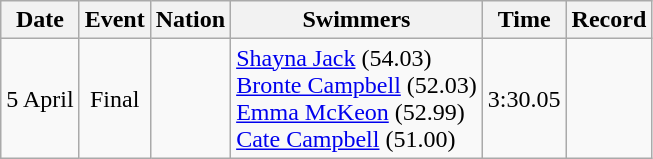<table class=wikitable style=text-align:center>
<tr>
<th>Date</th>
<th>Event</th>
<th>Nation</th>
<th>Swimmers</th>
<th>Time</th>
<th>Record</th>
</tr>
<tr>
<td>5 April</td>
<td>Final</td>
<td align=left></td>
<td align=left><a href='#'>Shayna Jack</a> (54.03) <br><a href='#'>Bronte Campbell</a> (52.03)<br><a href='#'>Emma McKeon</a> (52.99)<br><a href='#'>Cate Campbell</a> (51.00)</td>
<td>3:30.05</td>
<td></td>
</tr>
</table>
